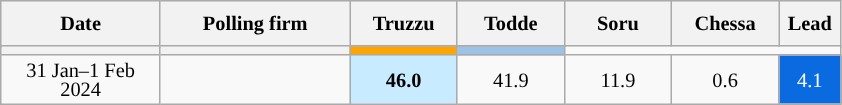<table class="wikitable collapsible collapsed" style="text-align:center;font-size:85%;line-height:13px">
<tr style="height:30px; background-color:#E9E9E9">
<th style="width:100px;" rowspan="2">Date</th>
<th style="width:120px;" rowspan="2">Polling firm</th>
<th style="width:65px;">Truzzu</th>
<th style="width:65px;">Todde</th>
<th style="width:65px;">Soru</th>
<th style="width:65px;">Chessa</th>
<th style="width:35px;" rowspan="2">Lead</th>
</tr>
<tr>
</tr>
<tr>
<th style="background:"></th>
<th style="background:"></th>
<th style="background-color:#FFA500"></th>
<th style="background-color:#9cc2e6"></th>
</tr>
<tr>
<td>31 Jan–1 Feb 2024</td>
<td></td>
<td style="background:#C8EBFF"><strong>46.0</strong></td>
<td>41.9</td>
<td>11.9</td>
<td>0.6</td>
<td style="background:#0A6BE1; color:white;">4.1</td>
</tr>
</table>
